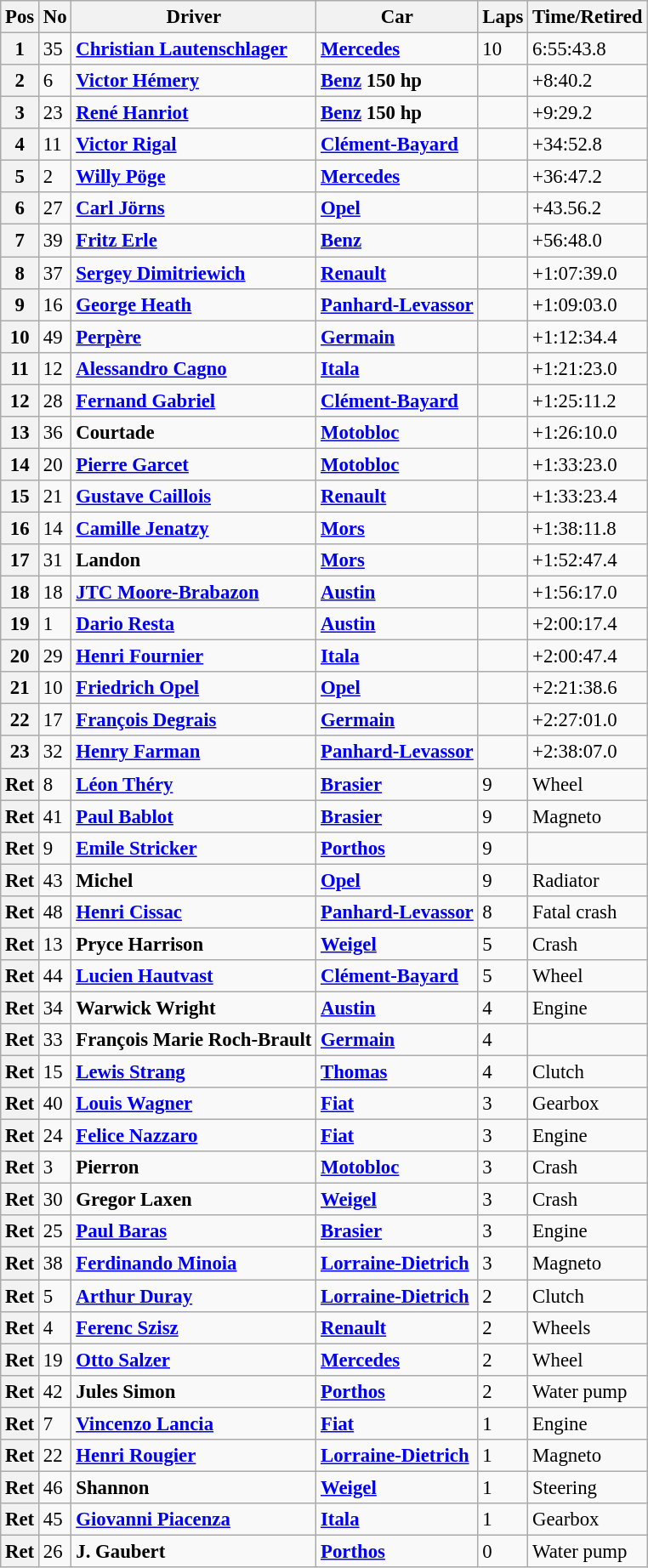<table class="wikitable" style="font-size: 95%;">
<tr>
<th>Pos</th>
<th>No</th>
<th>Driver</th>
<th>Car</th>
<th>Laps</th>
<th>Time/Retired</th>
</tr>
<tr>
<th>1</th>
<td>35</td>
<td> <strong><a href='#'>Christian Lautenschlager</a></strong></td>
<td><strong><a href='#'>Mercedes</a></strong></td>
<td>10</td>
<td>6:55:43.8</td>
</tr>
<tr>
<th>2</th>
<td>6</td>
<td> <strong><a href='#'>Victor Hémery</a></strong></td>
<td><strong><a href='#'>Benz</a> 150 hp</strong></td>
<td></td>
<td>+8:40.2</td>
</tr>
<tr>
<th>3</th>
<td>23</td>
<td> <strong><a href='#'>René Hanriot</a></strong></td>
<td><strong><a href='#'>Benz</a> 150 hp</strong></td>
<td></td>
<td>+9:29.2</td>
</tr>
<tr>
<th>4</th>
<td>11</td>
<td> <strong><a href='#'>Victor Rigal</a></strong></td>
<td><strong><a href='#'>Clément-Bayard</a></strong></td>
<td></td>
<td>+34:52.8</td>
</tr>
<tr>
<th>5</th>
<td>2</td>
<td> <strong><a href='#'>Willy Pöge</a></strong></td>
<td><strong><a href='#'>Mercedes</a></strong></td>
<td></td>
<td>+36:47.2</td>
</tr>
<tr>
<th>6</th>
<td>27</td>
<td> <strong><a href='#'>Carl Jörns</a></strong></td>
<td><strong><a href='#'>Opel</a></strong></td>
<td></td>
<td>+43.56.2</td>
</tr>
<tr>
<th>7</th>
<td>39</td>
<td>  <strong><a href='#'>Fritz Erle</a></strong></td>
<td><strong><a href='#'>Benz</a></strong></td>
<td></td>
<td>+56:48.0</td>
</tr>
<tr>
<th>8</th>
<td>37</td>
<td> <strong><a href='#'>Sergey Dimitriewich</a></strong></td>
<td><strong><a href='#'>Renault</a></strong></td>
<td></td>
<td>+1:07:39.0</td>
</tr>
<tr>
<th>9</th>
<td>16</td>
<td> <strong><a href='#'>George Heath</a></strong></td>
<td><strong><a href='#'>Panhard-Levassor</a></strong></td>
<td></td>
<td>+1:09:03.0</td>
</tr>
<tr>
<th>10</th>
<td>49</td>
<td> <strong><a href='#'>Perpère</a></strong></td>
<td><strong><a href='#'>Germain</a></strong></td>
<td></td>
<td>+1:12:34.4</td>
</tr>
<tr>
<th>11</th>
<td>12</td>
<td> <strong><a href='#'>Alessandro Cagno</a></strong></td>
<td><strong><a href='#'>Itala</a></strong></td>
<td></td>
<td>+1:21:23.0</td>
</tr>
<tr>
<th>12</th>
<td>28</td>
<td> <strong><a href='#'>Fernand Gabriel</a></strong></td>
<td><strong><a href='#'>Clément-Bayard</a></strong></td>
<td></td>
<td>+1:25:11.2</td>
</tr>
<tr>
<th>13</th>
<td>36</td>
<td> <strong>Courtade</strong></td>
<td><strong><a href='#'>Motobloc</a></strong></td>
<td></td>
<td>+1:26:10.0</td>
</tr>
<tr>
<th>14</th>
<td>20</td>
<td> <strong><a href='#'>Pierre Garcet</a></strong></td>
<td><strong><a href='#'>Motobloc</a></strong></td>
<td></td>
<td>+1:33:23.0</td>
</tr>
<tr>
<th>15</th>
<td>21</td>
<td> <strong><a href='#'>Gustave Caillois</a></strong></td>
<td><strong><a href='#'>Renault</a></strong></td>
<td></td>
<td>+1:33:23.4</td>
</tr>
<tr>
<th>16</th>
<td>14</td>
<td> <strong><a href='#'>Camille Jenatzy</a></strong></td>
<td><strong><a href='#'>Mors</a></strong></td>
<td></td>
<td>+1:38:11.8</td>
</tr>
<tr>
<th>17</th>
<td>31</td>
<td><strong>Landon</strong></td>
<td><strong><a href='#'>Mors</a></strong></td>
<td></td>
<td>+1:52:47.4</td>
</tr>
<tr>
<th>18</th>
<td>18</td>
<td> <strong><a href='#'>JTC Moore-Brabazon</a></strong></td>
<td><strong><a href='#'>Austin</a></strong></td>
<td></td>
<td>+1:56:17.0</td>
</tr>
<tr>
<th>19</th>
<td>1</td>
<td> <strong><a href='#'>Dario Resta</a></strong></td>
<td><strong><a href='#'>Austin</a></strong></td>
<td></td>
<td>+2:00:17.4</td>
</tr>
<tr>
<th>20</th>
<td>29</td>
<td> <strong><a href='#'>Henri Fournier</a></strong></td>
<td><strong><a href='#'>Itala</a></strong></td>
<td></td>
<td>+2:00:47.4</td>
</tr>
<tr>
<th>21</th>
<td>10</td>
<td> <strong><a href='#'>Friedrich Opel</a></strong></td>
<td><strong><a href='#'>Opel</a></strong></td>
<td></td>
<td>+2:21:38.6</td>
</tr>
<tr>
<th>22</th>
<td>17</td>
<td> <strong><a href='#'>François Degrais</a></strong></td>
<td><strong><a href='#'>Germain</a></strong></td>
<td></td>
<td>+2:27:01.0</td>
</tr>
<tr>
<th>23</th>
<td>32</td>
<td> <strong><a href='#'>Henry Farman</a></strong></td>
<td><strong><a href='#'>Panhard-Levassor</a></strong></td>
<td></td>
<td>+2:38:07.0</td>
</tr>
<tr>
<th>Ret</th>
<td>8</td>
<td> <strong><a href='#'>Léon Théry</a></strong></td>
<td><strong><a href='#'>Brasier</a></strong></td>
<td>9</td>
<td>Wheel</td>
</tr>
<tr>
<th>Ret</th>
<td>41</td>
<td> <strong><a href='#'>Paul Bablot</a></strong></td>
<td><strong><a href='#'>Brasier</a></strong></td>
<td>9</td>
<td>Magneto</td>
</tr>
<tr>
<th>Ret</th>
<td>9</td>
<td> <strong><a href='#'>Emile Stricker</a></strong></td>
<td><strong><a href='#'>Porthos</a></strong></td>
<td>9</td>
<td></td>
</tr>
<tr>
<th>Ret</th>
<td>43</td>
<td><strong>Michel</strong></td>
<td><strong><a href='#'>Opel</a></strong></td>
<td>9</td>
<td>Radiator</td>
</tr>
<tr>
<th>Ret</th>
<td>48</td>
<td> <strong><a href='#'>Henri Cissac</a></strong></td>
<td><strong><a href='#'>Panhard-Levassor</a></strong></td>
<td>8</td>
<td>Fatal crash</td>
</tr>
<tr>
<th>Ret</th>
<td>13</td>
<td> <strong>Pryce Harrison</strong></td>
<td><strong><a href='#'>Weigel</a></strong></td>
<td>5</td>
<td>Crash</td>
</tr>
<tr>
<th>Ret</th>
<td>44</td>
<td> <strong><a href='#'>Lucien Hautvast</a></strong></td>
<td><strong><a href='#'>Clément-Bayard</a></strong></td>
<td>5</td>
<td>Wheel</td>
</tr>
<tr>
<th>Ret</th>
<td>34</td>
<td> <strong>Warwick Wright</strong></td>
<td><strong><a href='#'>Austin</a></strong></td>
<td>4</td>
<td>Engine</td>
</tr>
<tr>
<th>Ret</th>
<td>33</td>
<td> <strong>François Marie Roch-Brault</strong></td>
<td><strong><a href='#'>Germain</a></strong></td>
<td>4</td>
<td></td>
</tr>
<tr>
<th>Ret</th>
<td>15</td>
<td> <strong><a href='#'>Lewis Strang</a></strong></td>
<td><strong><a href='#'>Thomas</a></strong></td>
<td>4</td>
<td>Clutch</td>
</tr>
<tr>
<th>Ret</th>
<td>40</td>
<td> <strong><a href='#'>Louis Wagner</a></strong></td>
<td><strong><a href='#'>Fiat</a></strong></td>
<td>3</td>
<td>Gearbox</td>
</tr>
<tr>
<th>Ret</th>
<td>24</td>
<td> <strong><a href='#'>Felice Nazzaro</a></strong></td>
<td><strong><a href='#'>Fiat</a></strong></td>
<td>3</td>
<td>Engine</td>
</tr>
<tr>
<th>Ret</th>
<td>3</td>
<td> <strong>Pierron</strong></td>
<td><strong><a href='#'>Motobloc</a></strong></td>
<td>3</td>
<td>Crash</td>
</tr>
<tr>
<th>Ret</th>
<td>30</td>
<td> <strong>Gregor Laxen</strong></td>
<td><strong><a href='#'>Weigel</a></strong></td>
<td>3</td>
<td>Crash</td>
</tr>
<tr>
<th>Ret</th>
<td>25</td>
<td> <strong><a href='#'>Paul Baras</a></strong></td>
<td><strong><a href='#'>Brasier</a></strong></td>
<td>3</td>
<td>Engine</td>
</tr>
<tr>
<th>Ret</th>
<td>38</td>
<td> <strong><a href='#'>Ferdinando Minoia</a></strong></td>
<td><strong><a href='#'>Lorraine-Dietrich</a></strong></td>
<td>3</td>
<td>Magneto</td>
</tr>
<tr>
<th>Ret</th>
<td>5</td>
<td> <strong><a href='#'>Arthur Duray</a></strong></td>
<td><strong><a href='#'>Lorraine-Dietrich</a></strong></td>
<td>2</td>
<td>Clutch</td>
</tr>
<tr>
<th>Ret</th>
<td>4</td>
<td> <strong><a href='#'>Ferenc Szisz</a></strong></td>
<td><strong><a href='#'>Renault</a></strong></td>
<td>2</td>
<td>Wheels</td>
</tr>
<tr>
<th>Ret</th>
<td>19</td>
<td> <strong><a href='#'>Otto Salzer</a></strong></td>
<td><strong><a href='#'>Mercedes</a></strong></td>
<td>2</td>
<td>Wheel</td>
</tr>
<tr>
<th>Ret</th>
<td>42</td>
<td> <strong>Jules Simon</strong></td>
<td><strong><a href='#'>Porthos</a></strong></td>
<td>2</td>
<td>Water pump</td>
</tr>
<tr>
<th>Ret</th>
<td>7</td>
<td>  <strong><a href='#'>Vincenzo Lancia</a></strong></td>
<td><strong><a href='#'>Fiat</a></strong></td>
<td>1</td>
<td>Engine</td>
</tr>
<tr>
<th>Ret</th>
<td>22</td>
<td> <strong><a href='#'>Henri Rougier</a></strong></td>
<td><strong><a href='#'>Lorraine-Dietrich</a></strong></td>
<td>1</td>
<td>Magneto</td>
</tr>
<tr>
<th>Ret</th>
<td>46</td>
<td> <strong>Shannon</strong></td>
<td><strong><a href='#'>Weigel</a></strong></td>
<td>1</td>
<td>Steering</td>
</tr>
<tr>
<th>Ret</th>
<td>45</td>
<td>  <strong><a href='#'>Giovanni Piacenza</a></strong></td>
<td><strong><a href='#'>Itala</a></strong></td>
<td>1</td>
<td>Gearbox</td>
</tr>
<tr>
<th>Ret</th>
<td>26</td>
<td> <strong>J. Gaubert</strong></td>
<td><strong><a href='#'>Porthos</a> </strong></td>
<td>0</td>
<td>Water pump</td>
</tr>
</table>
